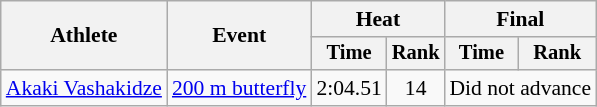<table class=wikitable style="font-size:90%">
<tr>
<th rowspan=2>Athlete</th>
<th rowspan=2>Event</th>
<th colspan="2">Heat</th>
<th colspan="2">Final</th>
</tr>
<tr style="font-size:95%">
<th>Time</th>
<th>Rank</th>
<th>Time</th>
<th>Rank</th>
</tr>
<tr align=center>
<td align=left><a href='#'>Akaki Vashakidze</a></td>
<td align=left><a href='#'>200 m butterfly</a></td>
<td>2:04.51</td>
<td>14</td>
<td colspan=2>Did not advance</td>
</tr>
</table>
